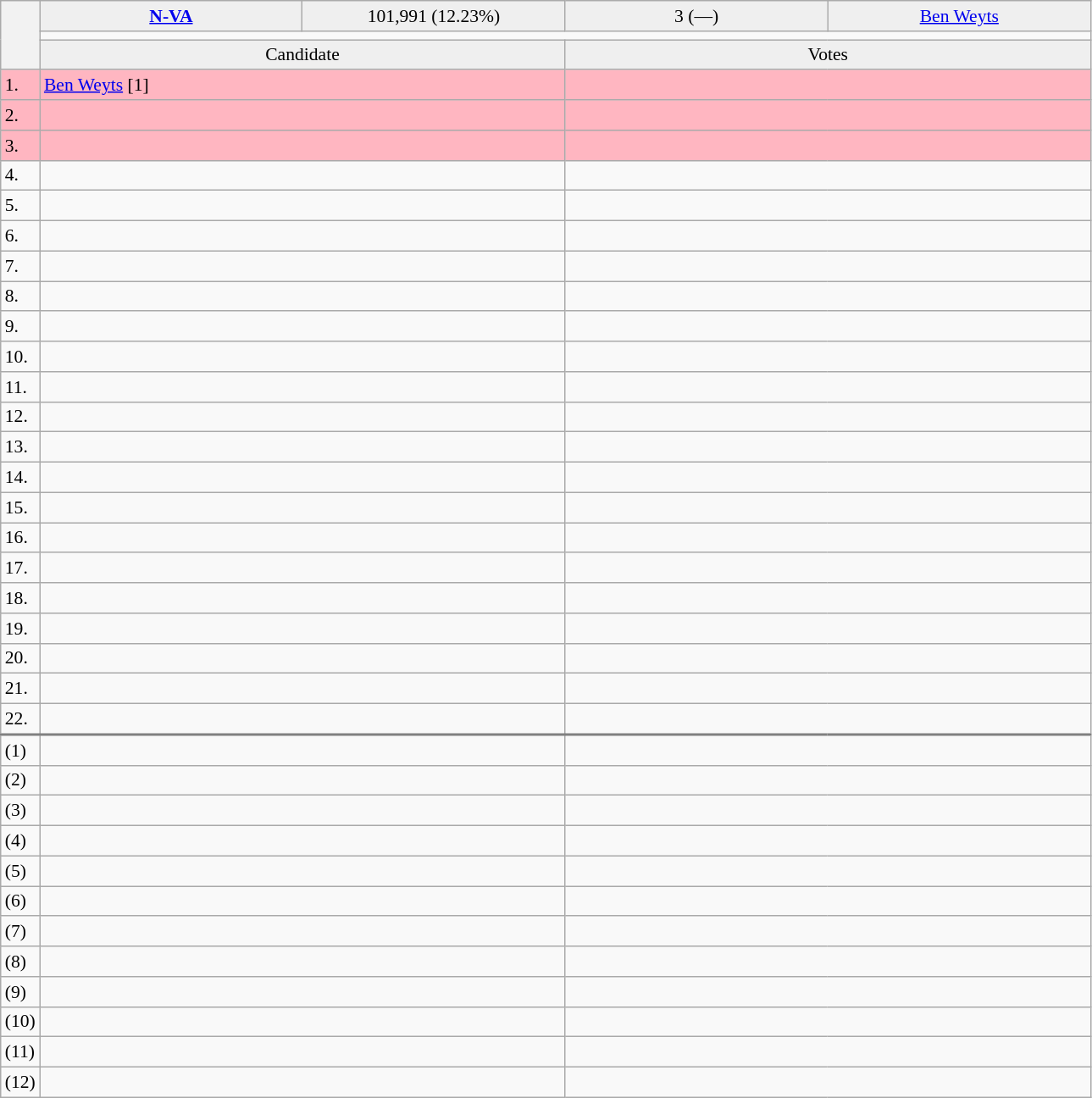<table class="wikitable collapsible collapsed" style=text-align:left;font-size:90%>
<tr>
<th rowspan=3></th>
<td bgcolor=efefef width=200 align=center><strong> <a href='#'>N-VA</a></strong></td>
<td bgcolor=efefef width=200 align=center>101,991 (12.23%)</td>
<td bgcolor=efefef width=200 align=center>3 (—)</td>
<td bgcolor=efefef width=200 align=center><a href='#'>Ben Weyts</a></td>
</tr>
<tr>
<td colspan=4 bgcolor=></td>
</tr>
<tr>
<td bgcolor=efefef align=center colspan=2>Candidate</td>
<td bgcolor=efefef align=center colspan=2>Votes</td>
</tr>
<tr bgcolor=lightpink>
<td>1.</td>
<td colspan=2><a href='#'>Ben Weyts</a> [1]</td>
<td colspan=2></td>
</tr>
<tr bgcolor=lightpink>
<td>2.</td>
<td colspan=2></td>
<td colspan=2></td>
</tr>
<tr bgcolor=lightpink>
<td>3.</td>
<td colspan=2></td>
<td colspan=2></td>
</tr>
<tr>
<td>4.</td>
<td colspan=2></td>
<td colspan=2></td>
</tr>
<tr>
<td>5.</td>
<td colspan=2></td>
<td colspan=2></td>
</tr>
<tr>
<td>6.</td>
<td colspan=2></td>
<td colspan=2></td>
</tr>
<tr>
<td>7.</td>
<td colspan=2></td>
<td colspan=2></td>
</tr>
<tr>
<td>8.</td>
<td colspan=2></td>
<td colspan=2></td>
</tr>
<tr>
<td>9.</td>
<td colspan=2></td>
<td colspan=2></td>
</tr>
<tr>
<td>10.</td>
<td colspan=2></td>
<td colspan=2></td>
</tr>
<tr>
<td>11.</td>
<td colspan=2></td>
<td colspan=2></td>
</tr>
<tr>
<td>12.</td>
<td colspan=2></td>
<td colspan=2></td>
</tr>
<tr>
<td>13.</td>
<td colspan=2></td>
<td colspan=2></td>
</tr>
<tr>
<td>14.</td>
<td colspan=2></td>
<td colspan=2></td>
</tr>
<tr>
<td>15.</td>
<td colspan=2></td>
<td colspan=2></td>
</tr>
<tr>
<td>16.</td>
<td colspan=2></td>
<td colspan=2></td>
</tr>
<tr>
<td>17.</td>
<td colspan=2></td>
<td colspan=2></td>
</tr>
<tr>
<td>18.</td>
<td colspan=2></td>
<td colspan=2></td>
</tr>
<tr>
<td>19.</td>
<td colspan=2></td>
<td colspan=2></td>
</tr>
<tr>
<td>20.</td>
<td colspan=2></td>
<td colspan=2></td>
</tr>
<tr>
<td>21.</td>
<td colspan=2></td>
<td colspan=2></td>
</tr>
<tr>
<td>22.</td>
<td colspan=2></td>
<td colspan=2></td>
</tr>
<tr style="border-top:2px solid gray;">
<td>(1)</td>
<td colspan=2></td>
<td colspan=2></td>
</tr>
<tr>
<td>(2)</td>
<td colspan=2></td>
<td colspan=2></td>
</tr>
<tr>
<td>(3)</td>
<td colspan=2></td>
<td colspan=2></td>
</tr>
<tr>
<td>(4)</td>
<td colspan=2></td>
<td colspan=2></td>
</tr>
<tr>
<td>(5)</td>
<td colspan=2></td>
<td colspan=2></td>
</tr>
<tr>
<td>(6)</td>
<td colspan=2></td>
<td colspan=2></td>
</tr>
<tr>
<td>(7)</td>
<td colspan=2></td>
<td colspan=2></td>
</tr>
<tr>
<td>(8)</td>
<td colspan=2></td>
<td colspan=2></td>
</tr>
<tr>
<td>(9)</td>
<td colspan=2></td>
<td colspan=2></td>
</tr>
<tr>
<td>(10)</td>
<td colspan=2></td>
<td colspan=2></td>
</tr>
<tr>
<td>(11)</td>
<td colspan=2></td>
<td colspan=2></td>
</tr>
<tr>
<td>(12)</td>
<td colspan=2></td>
<td colspan=2></td>
</tr>
</table>
